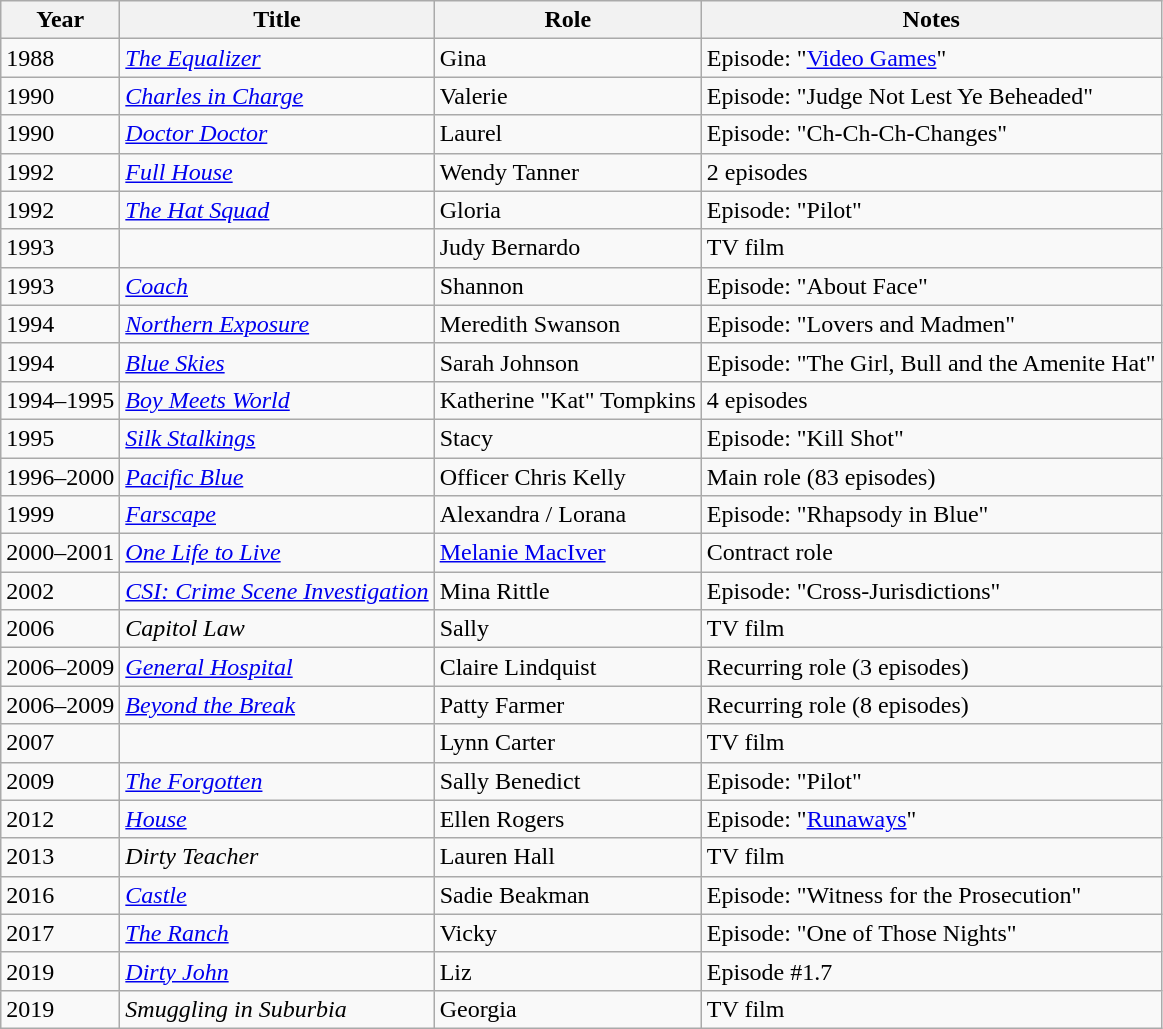<table class="wikitable sortable">
<tr>
<th>Year</th>
<th>Title</th>
<th>Role</th>
<th class="unsortable">Notes</th>
</tr>
<tr>
<td>1988</td>
<td data-sort-value="Equalizer, The"><em><a href='#'>The Equalizer</a></em></td>
<td>Gina</td>
<td>Episode: "<a href='#'>Video Games</a>"</td>
</tr>
<tr>
<td>1990</td>
<td><em><a href='#'>Charles in Charge</a></em></td>
<td>Valerie</td>
<td>Episode: "Judge Not Lest Ye Beheaded"</td>
</tr>
<tr>
<td>1990</td>
<td><em><a href='#'>Doctor Doctor</a></em></td>
<td>Laurel</td>
<td>Episode: "Ch-Ch-Ch-Changes"</td>
</tr>
<tr>
<td>1992</td>
<td><em><a href='#'>Full House</a></em></td>
<td>Wendy Tanner</td>
<td>2 episodes</td>
</tr>
<tr>
<td>1992</td>
<td data-sort-value="Hat Squad, The"><em><a href='#'>The Hat Squad</a></em></td>
<td>Gloria</td>
<td>Episode: "Pilot"</td>
</tr>
<tr>
<td>1993</td>
<td><em></em></td>
<td>Judy Bernardo</td>
<td>TV film</td>
</tr>
<tr>
<td>1993</td>
<td><em><a href='#'>Coach</a></em></td>
<td>Shannon</td>
<td>Episode: "About Face"</td>
</tr>
<tr>
<td>1994</td>
<td><em><a href='#'>Northern Exposure</a></em></td>
<td>Meredith Swanson</td>
<td>Episode: "Lovers and Madmen"</td>
</tr>
<tr>
<td>1994</td>
<td><em><a href='#'>Blue Skies</a></em></td>
<td>Sarah Johnson</td>
<td>Episode: "The Girl, Bull and the Amenite Hat"</td>
</tr>
<tr>
<td>1994–1995</td>
<td><em><a href='#'>Boy Meets World</a></em></td>
<td>Katherine "Kat" Tompkins</td>
<td>4 episodes</td>
</tr>
<tr>
<td>1995</td>
<td><em><a href='#'>Silk Stalkings</a></em></td>
<td>Stacy</td>
<td>Episode: "Kill Shot"</td>
</tr>
<tr>
<td>1996–2000</td>
<td><em><a href='#'>Pacific Blue</a></em></td>
<td>Officer Chris Kelly</td>
<td>Main role (83 episodes)</td>
</tr>
<tr>
<td>1999</td>
<td><em><a href='#'>Farscape</a></em></td>
<td>Alexandra / Lorana</td>
<td>Episode: "Rhapsody in Blue"</td>
</tr>
<tr>
<td>2000–2001</td>
<td><em><a href='#'>One Life to Live</a></em></td>
<td><a href='#'>Melanie MacIver</a></td>
<td>Contract role</td>
</tr>
<tr>
<td>2002</td>
<td><em><a href='#'>CSI: Crime Scene Investigation</a></em></td>
<td>Mina Rittle</td>
<td>Episode: "Cross-Jurisdictions"</td>
</tr>
<tr>
<td>2006</td>
<td><em>Capitol Law</em></td>
<td>Sally</td>
<td>TV film</td>
</tr>
<tr>
<td>2006–2009</td>
<td><em><a href='#'>General Hospital</a></em></td>
<td>Claire Lindquist</td>
<td>Recurring role (3 episodes)</td>
</tr>
<tr>
<td>2006–2009</td>
<td><em><a href='#'>Beyond the Break</a></em></td>
<td>Patty Farmer</td>
<td>Recurring role (8 episodes)</td>
</tr>
<tr>
<td>2007</td>
<td><em></em></td>
<td>Lynn Carter</td>
<td>TV film</td>
</tr>
<tr>
<td>2009</td>
<td data-sort-value="Forgotten, The"><em><a href='#'>The Forgotten</a></em></td>
<td>Sally Benedict</td>
<td>Episode: "Pilot"</td>
</tr>
<tr>
<td>2012</td>
<td><em><a href='#'>House</a></em></td>
<td>Ellen Rogers</td>
<td>Episode: "<a href='#'>Runaways</a>"</td>
</tr>
<tr>
<td>2013</td>
<td><em>Dirty Teacher</em></td>
<td>Lauren Hall</td>
<td>TV film</td>
</tr>
<tr>
<td>2016</td>
<td><em><a href='#'>Castle</a></em></td>
<td>Sadie Beakman</td>
<td>Episode: "Witness for the Prosecution"</td>
</tr>
<tr>
<td>2017</td>
<td data-sort-value="Ranch, The"><em><a href='#'>The Ranch</a></em></td>
<td>Vicky</td>
<td>Episode: "One of Those Nights"</td>
</tr>
<tr>
<td>2019</td>
<td><em><a href='#'>Dirty John</a></em></td>
<td>Liz</td>
<td>Episode #1.7</td>
</tr>
<tr>
<td>2019</td>
<td><em>Smuggling in Suburbia</em></td>
<td>Georgia</td>
<td>TV film</td>
</tr>
</table>
